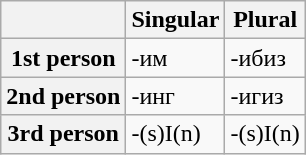<table class="wikitable">
<tr>
<th></th>
<th>Singular</th>
<th>Plural</th>
</tr>
<tr>
<th>1st person</th>
<td>-им</td>
<td>-ибиз</td>
</tr>
<tr>
<th>2nd person</th>
<td>-инг</td>
<td>-игиз</td>
</tr>
<tr>
<th>3rd person</th>
<td>-(s)I(n)</td>
<td>-(s)I(n)</td>
</tr>
</table>
